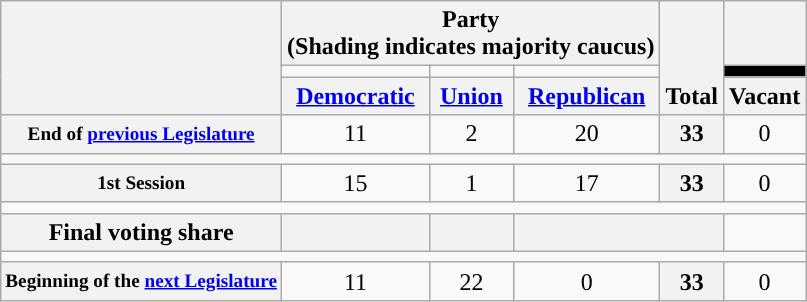<table class=wikitable style="text-align:center">
<tr style="vertical-align:bottom;">
<th rowspan=3></th>
<th colspan=3>Party <div>(Shading indicates majority caucus)</div></th>
<th rowspan=3>Total</th>
<th></th>
</tr>
<tr style="height:5px">
<td style="background-color:"></td>
<td style="background-color:"></td>
<td style="background-color:"></td>
<td style="background:black;"></td>
</tr>
<tr>
<th><a href='#'>Democratic</a></th>
<th><a href='#'>Union</a></th>
<th><a href='#'>Republican</a></th>
<th>Vacant</th>
</tr>
<tr>
<th style="font-size:80%;">End of <a href='#'>previous Legislature</a></th>
<td>11</td>
<td>2</td>
<td>20</td>
<th>33</th>
<td>0</td>
</tr>
<tr>
<td colspan=6></td>
</tr>
<tr>
<th style="font-size:80%;">1st Session</th>
<td>15</td>
<td>1</td>
<td>17</td>
<th>33</th>
<td>0</td>
</tr>
<tr>
<td colspan=6></td>
</tr>
<tr>
<th>Final voting share</th>
<th></th>
<th></th>
<th colspan=2></th>
</tr>
<tr>
<td colspan=6></td>
</tr>
<tr>
<th style="font-size:80%;">Beginning of the <a href='#'>next Legislature</a></th>
<td>11</td>
<td>22</td>
<td>0</td>
<th>33</th>
<td>0</td>
</tr>
</table>
